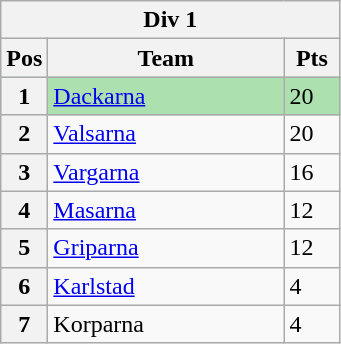<table class="wikitable">
<tr>
<th colspan="3">Div 1</th>
</tr>
<tr>
<th width=20>Pos</th>
<th width=150>Team</th>
<th width=30>Pts</th>
</tr>
<tr style="background:#ACE1AF;">
<th>1</th>
<td><a href='#'>Dackarna</a></td>
<td>20</td>
</tr>
<tr>
<th>2</th>
<td><a href='#'>Valsarna</a></td>
<td>20</td>
</tr>
<tr>
<th>3</th>
<td><a href='#'>Vargarna</a></td>
<td>16</td>
</tr>
<tr>
<th>4</th>
<td><a href='#'>Masarna</a></td>
<td>12</td>
</tr>
<tr>
<th>5</th>
<td><a href='#'>Griparna</a></td>
<td>12</td>
</tr>
<tr>
<th>6</th>
<td><a href='#'>Karlstad</a></td>
<td>4</td>
</tr>
<tr>
<th>7</th>
<td>Korparna</td>
<td>4</td>
</tr>
</table>
